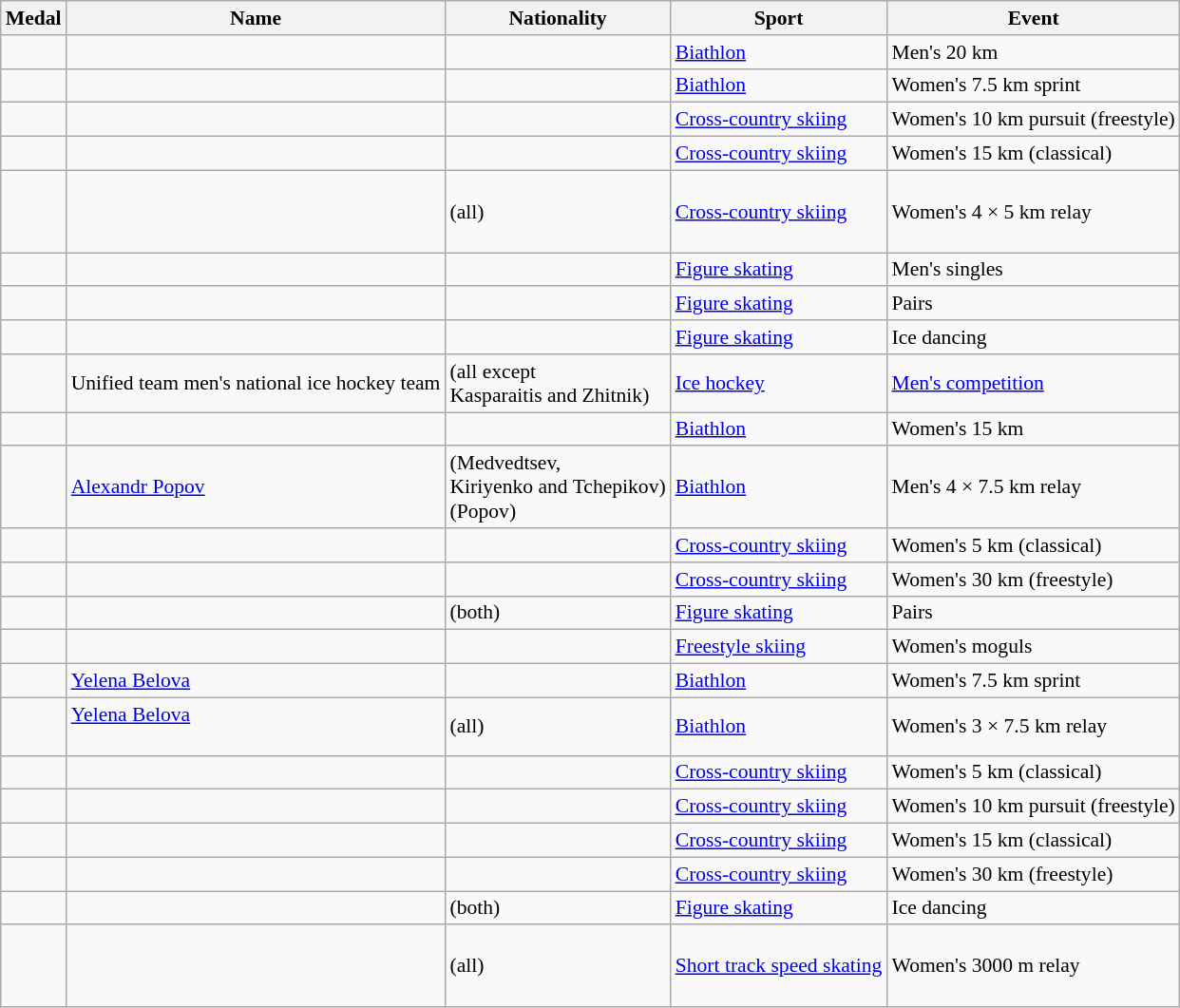<table class="wikitable sortable" style="font-size:90%">
<tr>
<th>Medal</th>
<th>Name</th>
<th>Nationality</th>
<th>Sport</th>
<th>Event</th>
</tr>
<tr>
<td></td>
<td></td>
<td></td>
<td><a href='#'>Biathlon</a></td>
<td>Men's 20 km</td>
</tr>
<tr>
<td></td>
<td></td>
<td></td>
<td><a href='#'>Biathlon</a></td>
<td>Women's 7.5 km sprint</td>
</tr>
<tr>
<td></td>
<td></td>
<td></td>
<td><a href='#'>Cross-country skiing</a></td>
<td>Women's 10 km pursuit (freestyle)</td>
</tr>
<tr>
<td></td>
<td></td>
<td></td>
<td><a href='#'>Cross-country skiing</a></td>
<td>Women's 15 km (classical)</td>
</tr>
<tr>
<td></td>
<td> <br>  <br>  <br> </td>
<td> (all)</td>
<td><a href='#'>Cross-country skiing</a></td>
<td>Women's 4 × 5 km relay</td>
</tr>
<tr>
<td></td>
<td></td>
<td></td>
<td><a href='#'>Figure skating</a></td>
<td>Men's singles</td>
</tr>
<tr>
<td></td>
<td> <br> </td>
<td></td>
<td><a href='#'>Figure skating</a></td>
<td>Pairs</td>
</tr>
<tr>
<td></td>
<td> <br> </td>
<td></td>
<td><a href='#'>Figure skating</a></td>
<td>Ice dancing</td>
</tr>
<tr>
<td></td>
<td>Unified team men's national ice hockey team<br></td>
<td> (all except<br>Kasparaitis and Zhitnik)</td>
<td><a href='#'>Ice hockey</a></td>
<td><a href='#'>Men's competition</a></td>
</tr>
<tr>
<td></td>
<td></td>
<td></td>
<td><a href='#'>Biathlon</a></td>
<td>Women's 15 km</td>
</tr>
<tr>
<td></td>
<td> <br> <a href='#'>Alexandr Popov</a> <br>  <br> </td>
<td> (Medvedtsev,<br>Kiriyenko and Tchepikov)<br> (Popov)</td>
<td><a href='#'>Biathlon</a></td>
<td>Men's 4 × 7.5 km relay</td>
</tr>
<tr>
<td></td>
<td></td>
<td></td>
<td><a href='#'>Cross-country skiing</a></td>
<td>Women's 5 km (classical)</td>
</tr>
<tr>
<td></td>
<td></td>
<td></td>
<td><a href='#'>Cross-country skiing</a></td>
<td>Women's 30 km (freestyle)</td>
</tr>
<tr>
<td></td>
<td> <br> </td>
<td> (both)</td>
<td><a href='#'>Figure skating</a></td>
<td>Pairs</td>
</tr>
<tr>
<td></td>
<td></td>
<td></td>
<td><a href='#'>Freestyle skiing</a></td>
<td>Women's moguls</td>
</tr>
<tr>
<td></td>
<td><a href='#'>Yelena Belova</a></td>
<td></td>
<td><a href='#'>Biathlon</a></td>
<td>Women's 7.5 km sprint</td>
</tr>
<tr>
<td></td>
<td><a href='#'>Yelena Belova</a> <br>  <br> </td>
<td> (all)</td>
<td><a href='#'>Biathlon</a></td>
<td>Women's 3 × 7.5 km relay</td>
</tr>
<tr>
<td></td>
<td></td>
<td></td>
<td><a href='#'>Cross-country skiing</a></td>
<td>Women's 5 km (classical)</td>
</tr>
<tr>
<td></td>
<td></td>
<td></td>
<td><a href='#'>Cross-country skiing</a></td>
<td>Women's 10 km pursuit (freestyle)</td>
</tr>
<tr>
<td></td>
<td></td>
<td></td>
<td><a href='#'>Cross-country skiing</a></td>
<td>Women's 15 km (classical)</td>
</tr>
<tr>
<td></td>
<td></td>
<td></td>
<td><a href='#'>Cross-country skiing</a></td>
<td>Women's 30 km (freestyle)</td>
</tr>
<tr>
<td></td>
<td> <br> </td>
<td> (both)</td>
<td><a href='#'>Figure skating</a></td>
<td>Ice dancing</td>
</tr>
<tr>
<td></td>
<td> <br>  <br>  <br> </td>
<td> (all)</td>
<td><a href='#'>Short track speed skating</a></td>
<td>Women's 3000 m relay</td>
</tr>
</table>
